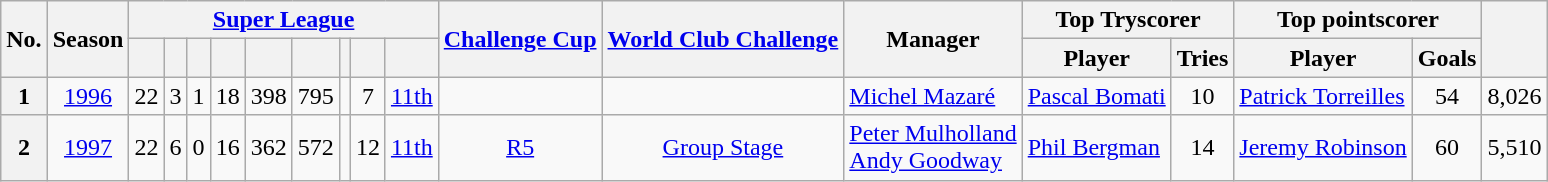<table class = "wikitable" style= "text-align:center;">
<tr>
<th rowspan="2">No.</th>
<th rowspan="2">Season</th>
<th colspan="9"><a href='#'>Super League</a></th>
<th rowspan="2"><a href='#'>Challenge Cup</a></th>
<th rowspan="2"><a href='#'>World Club Challenge</a></th>
<th rowspan="2">Manager</th>
<th colspan="2">Top Tryscorer</th>
<th colspan="2">Top pointscorer</th>
<th rowspan="2"></th>
</tr>
<tr>
<th></th>
<th></th>
<th></th>
<th></th>
<th></th>
<th></th>
<th></th>
<th></th>
<th></th>
<th>Player</th>
<th>Tries</th>
<th>Player</th>
<th>Goals</th>
</tr>
<tr>
<th>1</th>
<td><a href='#'>1996</a></td>
<td>22</td>
<td>3</td>
<td>1</td>
<td>18</td>
<td>398</td>
<td>795</td>
<td></td>
<td>7</td>
<td><a href='#'>11th</a></td>
<td></td>
<td></td>
<td align="left"> <a href='#'>Michel Mazaré</a></td>
<td align="left"> <a href='#'>Pascal Bomati</a></td>
<td>10</td>
<td align="left"> <a href='#'>Patrick Torreilles</a></td>
<td>54</td>
<td>8,026</td>
</tr>
<tr>
<th>2</th>
<td><a href='#'>1997</a></td>
<td>22</td>
<td>6</td>
<td>0</td>
<td>16</td>
<td>362</td>
<td>572</td>
<td></td>
<td>12</td>
<td><a href='#'>11th</a></td>
<td><a href='#'>R5</a></td>
<td><a href='#'>Group Stage</a></td>
<td align="left"> <a href='#'>Peter Mulholland</a><br> <a href='#'>Andy Goodway</a></td>
<td align="left"> <a href='#'>Phil Bergman</a></td>
<td>14</td>
<td align="left"> <a href='#'>Jeremy Robinson</a></td>
<td>60</td>
<td>5,510</td>
</tr>
</table>
